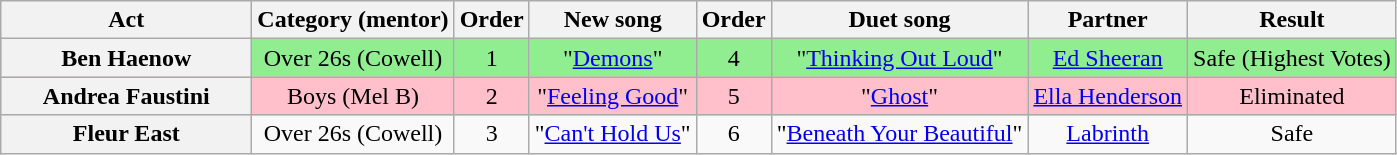<table class="wikitable plainrowheaders" style="text-align:center;">
<tr>
<th scope="col" style="width:10em;">Act</th>
<th scope="col">Category (mentor)</th>
<th scope="col">Order</th>
<th scope="col">New song</th>
<th scope="col">Order</th>
<th scope="col">Duet song</th>
<th scope="col">Partner</th>
<th scope="col">Result</th>
</tr>
<tr style="background:lightgreen;">
<th scope="row">Ben Haenow</th>
<td>Over 26s (Cowell)</td>
<td>1</td>
<td>"<a href='#'>Demons</a>"</td>
<td>4</td>
<td>"<a href='#'>Thinking Out Loud</a>"</td>
<td><a href='#'>Ed Sheeran</a></td>
<td>Safe (Highest Votes)</td>
</tr>
<tr style="background:pink;">
<th scope="row">Andrea Faustini</th>
<td>Boys (Mel B)</td>
<td>2</td>
<td>"<a href='#'>Feeling Good</a>"</td>
<td>5</td>
<td>"<a href='#'>Ghost</a>"</td>
<td><a href='#'>Ella Henderson</a></td>
<td>Eliminated</td>
</tr>
<tr>
<th scope="row">Fleur East</th>
<td>Over 26s (Cowell)</td>
<td>3</td>
<td>"<a href='#'>Can't Hold Us</a>"</td>
<td>6</td>
<td>"<a href='#'>Beneath Your Beautiful</a>"</td>
<td><a href='#'>Labrinth</a></td>
<td>Safe</td>
</tr>
</table>
